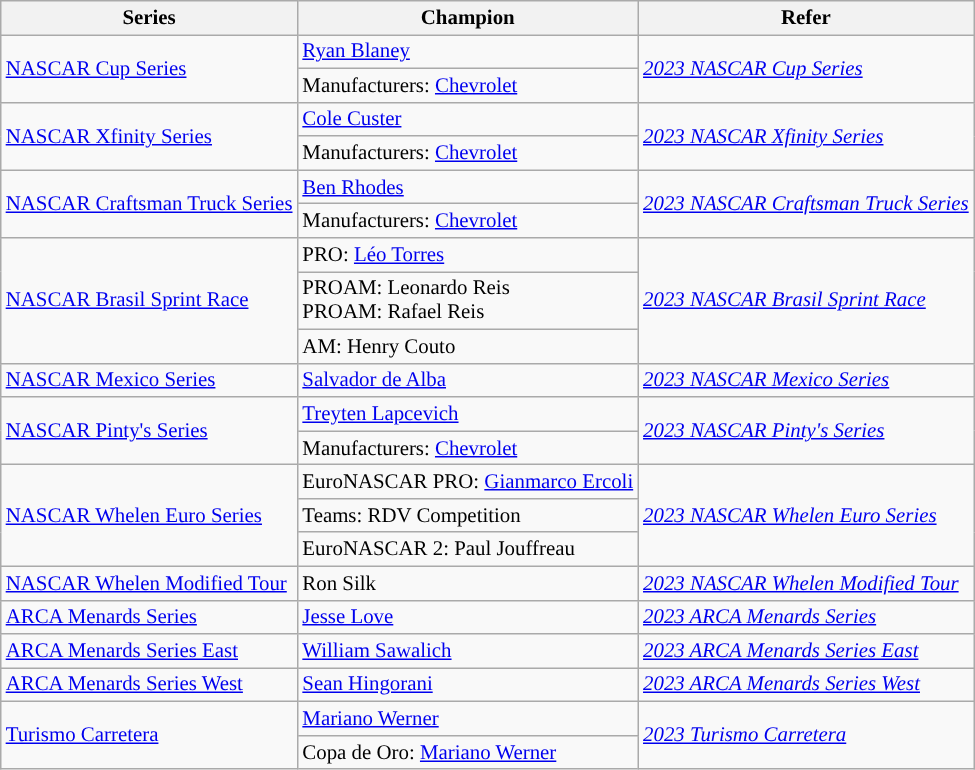<table class="wikitable" style="font-size:87%;">
<tr font-weight:bold">
<th>Series</th>
<th>Champion</th>
<th>Refer</th>
</tr>
<tr>
<td rowspan=2><a href='#'>NASCAR Cup Series</a></td>
<td> <a href='#'>Ryan Blaney</a></td>
<td rowspan=2><em><a href='#'>2023 NASCAR Cup Series</a></em></td>
</tr>
<tr>
<td>Manufacturers:  <a href='#'>Chevrolet</a></td>
</tr>
<tr>
<td rowspan=2><a href='#'>NASCAR Xfinity Series</a></td>
<td> <a href='#'>Cole Custer</a></td>
<td rowspan=2><em><a href='#'>2023 NASCAR Xfinity Series</a></em></td>
</tr>
<tr>
<td>Manufacturers:  <a href='#'>Chevrolet</a></td>
</tr>
<tr>
<td rowspan=2><a href='#'>NASCAR Craftsman Truck Series</a></td>
<td> <a href='#'>Ben Rhodes</a></td>
<td rowspan=2><em><a href='#'>2023 NASCAR Craftsman Truck Series</a></em></td>
</tr>
<tr>
<td>Manufacturers:  <a href='#'>Chevrolet</a></td>
</tr>
<tr>
<td rowspan=3><a href='#'>NASCAR Brasil Sprint Race</a></td>
<td>PRO:  <a href='#'>Léo Torres</a></td>
<td rowspan=3><em><a href='#'>2023 NASCAR Brasil Sprint Race</a></em></td>
</tr>
<tr>
<td>PROAM:  Leonardo Reis<br>PROAM:  Rafael Reis</td>
</tr>
<tr>
<td>AM:  Henry Couto</td>
</tr>
<tr>
<td><a href='#'>NASCAR Mexico Series</a></td>
<td> <a href='#'>Salvador de Alba</a></td>
<td><em><a href='#'>2023 NASCAR Mexico Series</a></em></td>
</tr>
<tr>
<td rowspan="2"><a href='#'>NASCAR Pinty's Series</a></td>
<td> <a href='#'>Treyten Lapcevich</a></td>
<td rowspan="2"><em><a href='#'>2023 NASCAR Pinty's Series</a></em></td>
</tr>
<tr>
<td>Manufacturers:  <a href='#'>Chevrolet</a></td>
</tr>
<tr>
<td rowspan=3><a href='#'>NASCAR Whelen Euro Series</a></td>
<td>EuroNASCAR PRO:  <a href='#'>Gianmarco Ercoli</a></td>
<td rowspan=3><em><a href='#'>2023 NASCAR Whelen Euro Series</a></em></td>
</tr>
<tr>
<td>Teams:  RDV Competition</td>
</tr>
<tr>
<td>EuroNASCAR 2:  Paul Jouffreau</td>
</tr>
<tr>
<td><a href='#'>NASCAR Whelen Modified Tour</a></td>
<td> Ron Silk</td>
<td><em><a href='#'>2023 NASCAR Whelen Modified Tour</a></em></td>
</tr>
<tr>
<td><a href='#'>ARCA Menards Series</a></td>
<td> <a href='#'>Jesse Love</a></td>
<td><em><a href='#'>2023 ARCA Menards Series</a></em></td>
</tr>
<tr>
<td><a href='#'>ARCA Menards Series East</a></td>
<td> <a href='#'>William Sawalich</a></td>
<td><em><a href='#'>2023 ARCA Menards Series East</a></em></td>
</tr>
<tr>
<td><a href='#'>ARCA Menards Series West</a></td>
<td> <a href='#'>Sean Hingorani</a></td>
<td><em><a href='#'>2023 ARCA Menards Series West</a></em></td>
</tr>
<tr>
<td rowspan=2><a href='#'>Turismo Carretera</a></td>
<td> <a href='#'>Mariano Werner</a></td>
<td rowspan=2><em><a href='#'>2023 Turismo Carretera</a></em></td>
</tr>
<tr>
<td>Copa de Oro:  <a href='#'>Mariano Werner</a></td>
</tr>
</table>
